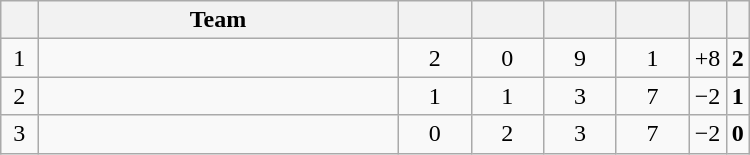<table class="wikitable" style="text-align:center" width="500">
<tr>
<th width="5%"></th>
<th width="50%">Team</th>
<th width="10%"></th>
<th width="10%"></th>
<th width="10%"></th>
<th width="10%"></th>
<th width="10%"></th>
<th width="10%"></th>
</tr>
<tr>
<td>1</td>
<td style="text-align:left"></td>
<td>2</td>
<td>0</td>
<td>9</td>
<td>1</td>
<td>+8</td>
<td><strong>2</strong></td>
</tr>
<tr>
<td>2</td>
<td style="text-align:left"></td>
<td>1</td>
<td>1</td>
<td>3</td>
<td>7</td>
<td>−2</td>
<td><strong>1</strong></td>
</tr>
<tr>
<td>3</td>
<td style="text-align:left"></td>
<td>0</td>
<td>2</td>
<td>3</td>
<td>7</td>
<td>−2</td>
<td><strong>0</strong></td>
</tr>
</table>
